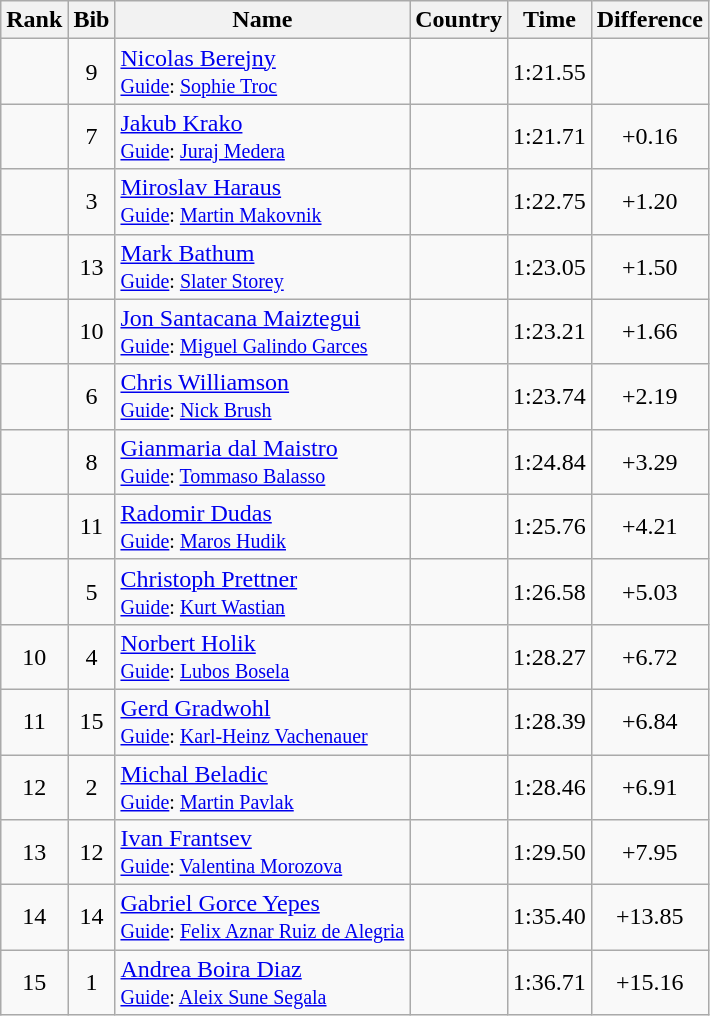<table class="wikitable sortable" style="text-align:center">
<tr>
<th>Rank</th>
<th>Bib</th>
<th>Name</th>
<th>Country</th>
<th>Time</th>
<th>Difference</th>
</tr>
<tr>
<td></td>
<td>9</td>
<td align=left><a href='#'>Nicolas Berejny</a><br><small><a href='#'>Guide</a>: <a href='#'>Sophie Troc</a></small></td>
<td align=left></td>
<td>1:21.55</td>
<td></td>
</tr>
<tr>
<td></td>
<td>7</td>
<td align=left><a href='#'>Jakub Krako</a><br><small><a href='#'>Guide</a>: <a href='#'>Juraj Medera</a></small></td>
<td align=left></td>
<td>1:21.71</td>
<td>+0.16</td>
</tr>
<tr>
<td></td>
<td>3</td>
<td align=left><a href='#'>Miroslav Haraus</a><br><small><a href='#'>Guide</a>: <a href='#'>Martin Makovnik</a></small></td>
<td align=left></td>
<td>1:22.75</td>
<td>+1.20</td>
</tr>
<tr>
<td></td>
<td>13</td>
<td align=left><a href='#'>Mark Bathum</a><br><small><a href='#'>Guide</a>: <a href='#'>Slater Storey</a></small></td>
<td align=left></td>
<td>1:23.05</td>
<td>+1.50</td>
</tr>
<tr>
<td></td>
<td>10</td>
<td align=left><a href='#'>Jon Santacana Maiztegui</a><br><small><a href='#'>Guide</a>: <a href='#'>Miguel Galindo Garces</a></small></td>
<td align=left></td>
<td>1:23.21</td>
<td>+1.66</td>
</tr>
<tr>
<td></td>
<td>6</td>
<td align=left><a href='#'>Chris Williamson</a><br><small><a href='#'>Guide</a>: <a href='#'>Nick Brush</a></small></td>
<td align=left></td>
<td>1:23.74</td>
<td>+2.19</td>
</tr>
<tr>
<td></td>
<td>8</td>
<td align=left><a href='#'>Gianmaria dal Maistro</a><br><small><a href='#'>Guide</a>: <a href='#'>Tommaso Balasso</a></small></td>
<td align=left></td>
<td>1:24.84</td>
<td>+3.29</td>
</tr>
<tr>
<td></td>
<td>11</td>
<td align=left><a href='#'>Radomir Dudas</a><br><small><a href='#'>Guide</a>: <a href='#'>Maros Hudik</a></small></td>
<td align=left></td>
<td>1:25.76</td>
<td>+4.21</td>
</tr>
<tr>
<td></td>
<td>5</td>
<td align=left><a href='#'>Christoph Prettner</a><br><small><a href='#'>Guide</a>: <a href='#'>Kurt Wastian</a></small></td>
<td align=left></td>
<td>1:26.58</td>
<td>+5.03</td>
</tr>
<tr>
<td>10</td>
<td>4</td>
<td align=left><a href='#'>Norbert Holik</a><br><small><a href='#'>Guide</a>: <a href='#'>Lubos Bosela</a></small></td>
<td align=left></td>
<td>1:28.27</td>
<td>+6.72</td>
</tr>
<tr>
<td>11</td>
<td>15</td>
<td align=left><a href='#'>Gerd Gradwohl</a><br><small><a href='#'>Guide</a>: <a href='#'>Karl-Heinz Vachenauer</a></small></td>
<td align=left></td>
<td>1:28.39</td>
<td>+6.84</td>
</tr>
<tr>
<td>12</td>
<td>2</td>
<td align=left><a href='#'>Michal Beladic</a><br><small><a href='#'>Guide</a>: <a href='#'>Martin Pavlak</a></small></td>
<td align=left></td>
<td>1:28.46</td>
<td>+6.91</td>
</tr>
<tr>
<td>13</td>
<td>12</td>
<td align=left><a href='#'>Ivan Frantsev</a><br><small><a href='#'>Guide</a>: <a href='#'>Valentina Morozova</a></small></td>
<td align=left></td>
<td>1:29.50</td>
<td>+7.95</td>
</tr>
<tr>
<td>14</td>
<td>14</td>
<td align=left><a href='#'>Gabriel Gorce Yepes</a><br><small><a href='#'>Guide</a>: <a href='#'>Felix Aznar Ruiz de Alegria</a></small></td>
<td align=left></td>
<td>1:35.40</td>
<td>+13.85</td>
</tr>
<tr>
<td>15</td>
<td>1</td>
<td align=left><a href='#'>Andrea Boira Diaz</a><br><small><a href='#'>Guide</a>: <a href='#'>Aleix Sune Segala</a></small></td>
<td align=left></td>
<td>1:36.71</td>
<td>+15.16</td>
</tr>
</table>
